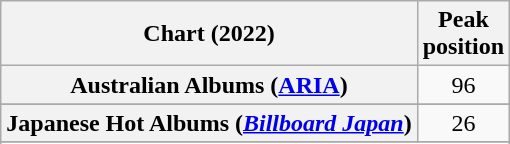<table class="wikitable sortable plainrowheaders" style="text-align:center">
<tr>
<th scope="col">Chart (2022)</th>
<th scope="col">Peak<br>position</th>
</tr>
<tr>
<th scope="row">Australian Albums (<a href='#'>ARIA</a>)</th>
<td>96</td>
</tr>
<tr>
</tr>
<tr>
</tr>
<tr>
</tr>
<tr>
</tr>
<tr>
</tr>
<tr>
</tr>
<tr>
<th scope="row">Japanese Hot Albums (<em><a href='#'>Billboard Japan</a></em>)</th>
<td>26</td>
</tr>
<tr>
</tr>
<tr>
</tr>
<tr>
</tr>
<tr>
</tr>
<tr>
</tr>
<tr>
</tr>
<tr>
</tr>
<tr>
</tr>
</table>
